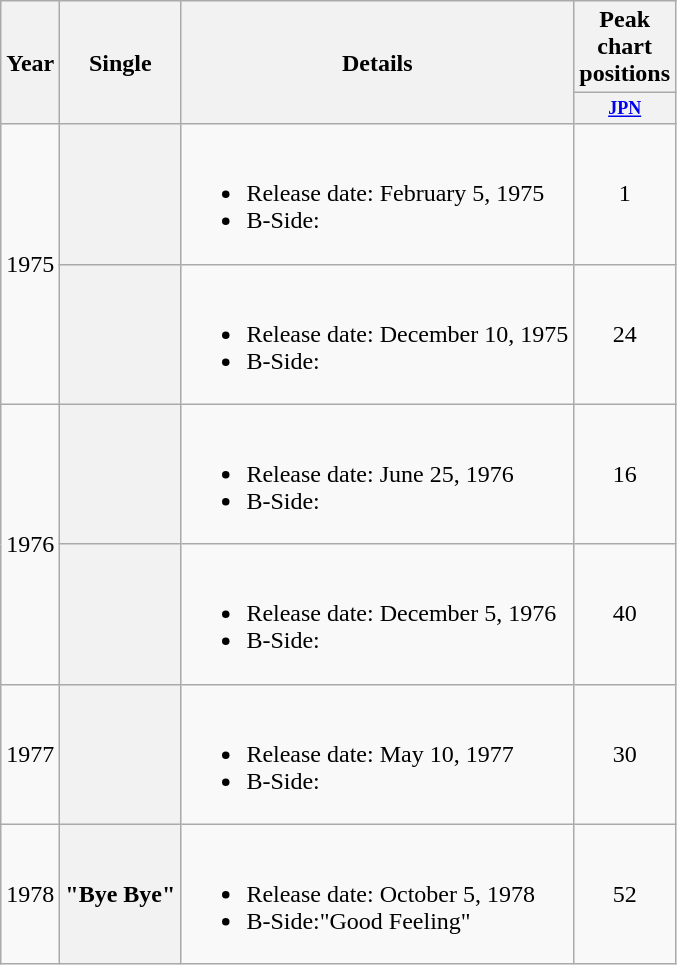<table class="wikitable plainrowheaders" style="text-align:center;">
<tr>
<th rowspan="2">Year</th>
<th rowspan="2">Single</th>
<th rowspan="2">Details</th>
<th colspan="1">Peak chart positions</th>
</tr>
<tr>
<th style="width:3em;font-size:75%"><a href='#'>JPN</a><br></th>
</tr>
<tr>
<td rowspan="2">1975</td>
<th scope="row"></th>
<td align="left"><br><ul><li>Release date: February 5, 1975</li><li>B-Side: </li></ul></td>
<td>1</td>
</tr>
<tr>
<th scope="row"></th>
<td align="left"><br><ul><li>Release date: December 10, 1975</li><li>B-Side: </li></ul></td>
<td>24</td>
</tr>
<tr>
<td rowspan="2">1976</td>
<th scope="row"></th>
<td align="left"><br><ul><li>Release date: June 25, 1976</li><li>B-Side: </li></ul></td>
<td>16</td>
</tr>
<tr>
<th scope="row"></th>
<td align="left"><br><ul><li>Release date: December 5, 1976</li><li>B-Side:</li></ul></td>
<td>40</td>
</tr>
<tr>
<td>1977</td>
<th scope="row"></th>
<td align="left"><br><ul><li>Release date: May 10, 1977</li><li>B-Side:</li></ul></td>
<td>30</td>
</tr>
<tr>
<td>1978</td>
<th scope="row">"Bye Bye"</th>
<td align="left"><br><ul><li>Release date: October 5, 1978</li><li>B-Side:"Good Feeling"</li></ul></td>
<td>52</td>
</tr>
</table>
